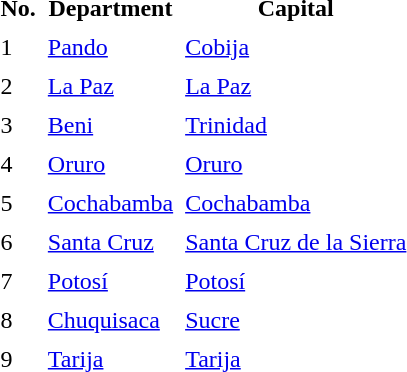<table border="0" cellpadding="3">
<tr>
<th>No.</th>
<th>Department</th>
<th>Capital</th>
<th></th>
</tr>
<tr>
<td>1</td>
<td><a href='#'>Pando</a></td>
<td><a href='#'>Cobija</a></td>
<td rowspan="9"></td>
</tr>
<tr>
<td>2</td>
<td><a href='#'>La Paz</a></td>
<td><a href='#'>La Paz</a></td>
</tr>
<tr>
<td>3</td>
<td><a href='#'>Beni</a></td>
<td><a href='#'>Trinidad</a></td>
</tr>
<tr>
<td>4</td>
<td><a href='#'>Oruro</a></td>
<td><a href='#'>Oruro</a></td>
</tr>
<tr>
<td>5</td>
<td><a href='#'>Cochabamba</a></td>
<td><a href='#'>Cochabamba</a></td>
</tr>
<tr>
<td>6</td>
<td><a href='#'>Santa Cruz</a></td>
<td><a href='#'>Santa Cruz de la Sierra</a></td>
</tr>
<tr>
<td>7</td>
<td><a href='#'>Potosí</a></td>
<td><a href='#'>Potosí</a></td>
</tr>
<tr>
<td>8</td>
<td><a href='#'>Chuquisaca</a></td>
<td><a href='#'>Sucre</a></td>
</tr>
<tr>
<td>9</td>
<td><a href='#'>Tarija</a></td>
<td><a href='#'>Tarija</a></td>
</tr>
</table>
